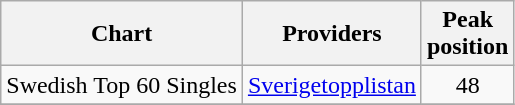<table class="wikitable">
<tr>
<th>Chart</th>
<th>Providers</th>
<th>Peak<br>position</th>
</tr>
<tr>
<td align="left">Swedish Top 60 Singles</td>
<td align="left"><a href='#'>Sverigetopplistan</a></td>
<td align="center">48</td>
</tr>
<tr>
</tr>
</table>
